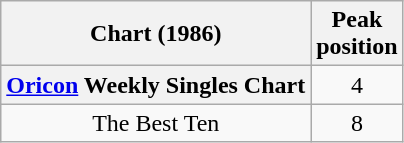<table class="wikitable plainrowheaders" style="text-align:center;">
<tr>
<th>Chart (1986)</th>
<th>Peak<br>position</th>
</tr>
<tr>
<th scope="row"><a href='#'>Oricon</a> Weekly Singles Chart</th>
<td>4</td>
</tr>
<tr>
<td scope="row">The Best Ten</td>
<td>8</td>
</tr>
</table>
